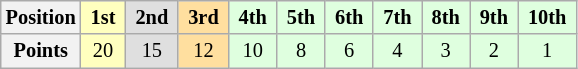<table class="wikitable" style="font-size:85%; text-align:center">
<tr>
<th>Position</th>
<td style="background:#ffffbf"> <strong>1st</strong> </td>
<td style="background:#dfdfdf"> <strong>2nd</strong> </td>
<td style="background:#ffdf9f"> <strong>3rd</strong> </td>
<td style="background:#dfffdf"> <strong>4th</strong> </td>
<td style="background:#dfffdf"> <strong>5th</strong> </td>
<td style="background:#dfffdf"> <strong>6th</strong> </td>
<td style="background:#dfffdf"> <strong>7th</strong> </td>
<td style="background:#dfffdf"> <strong>8th</strong> </td>
<td style="background:#dfffdf"> <strong>9th</strong> </td>
<td style="background:#dfffdf"> <strong>10th</strong> </td>
</tr>
<tr>
<th>Points</th>
<td style="background:#ffffbf">20</td>
<td style="background:#dfdfdf">15</td>
<td style="background:#ffdf9f">12</td>
<td style="background:#dfffdf">10</td>
<td style="background:#dfffdf">8</td>
<td style="background:#dfffdf">6</td>
<td style="background:#dfffdf">4</td>
<td style="background:#dfffdf">3</td>
<td style="background:#dfffdf">2</td>
<td style="background:#dfffdf">1</td>
</tr>
</table>
